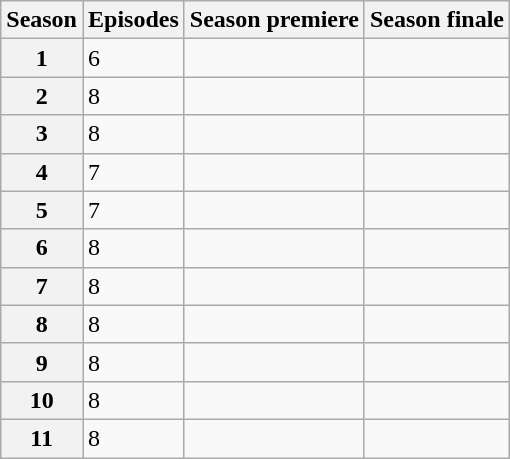<table class="wikitable">
<tr>
<th>Season</th>
<th>Episodes</th>
<th>Season premiere</th>
<th>Season finale</th>
</tr>
<tr>
<th>1</th>
<td>6</td>
<td></td>
<td></td>
</tr>
<tr>
<th>2</th>
<td>8</td>
<td></td>
<td></td>
</tr>
<tr>
<th>3</th>
<td>8</td>
<td></td>
<td></td>
</tr>
<tr>
<th>4</th>
<td>7</td>
<td></td>
<td></td>
</tr>
<tr>
<th>5</th>
<td>7</td>
<td></td>
<td></td>
</tr>
<tr>
<th>6</th>
<td>8</td>
<td></td>
<td></td>
</tr>
<tr>
<th>7</th>
<td>8</td>
<td></td>
<td></td>
</tr>
<tr>
<th>8</th>
<td>8</td>
<td></td>
<td></td>
</tr>
<tr>
<th>9</th>
<td>8</td>
<td></td>
<td></td>
</tr>
<tr>
<th>10</th>
<td>8</td>
<td></td>
<td></td>
</tr>
<tr>
<th>11</th>
<td>8</td>
<td></td>
<td></td>
</tr>
</table>
